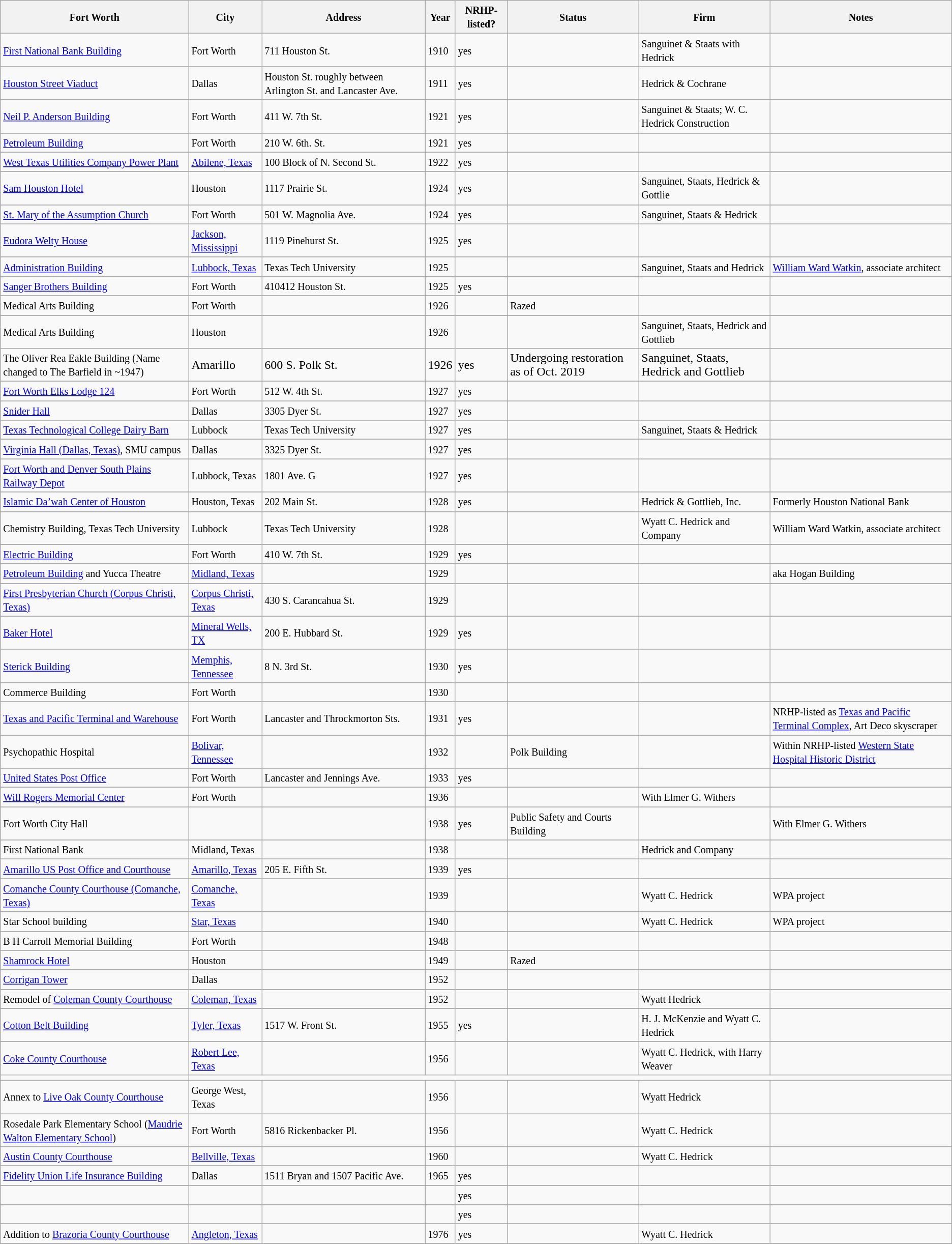<table class="wikitable">
<tr>
<th><small>Fort Worth</small></th>
<th><small>City</small></th>
<th><small>Address</small></th>
<th><small>Year</small></th>
<th><small>NRHP-listed?</small></th>
<th><small>Status</small></th>
<th><small>Firm</small></th>
<th><small>Notes</small></th>
</tr>
<tr>
<td><small><a href='#'>First National Bank Building</a></small></td>
<td><small>Fort Worth</small></td>
<td><small>711 Houston St.</small></td>
<td><small>1910</small></td>
<td><small>yes</small></td>
<td><small></small></td>
<td><small>Sanguinet & Staats with Hedrick</small></td>
<td><small></small></td>
</tr>
<tr>
</tr>
<tr>
<td><small><a href='#'>Houston Street Viaduct</a></small></td>
<td><small>Dallas</small></td>
<td><small>Houston St. roughly between Arlington St. and Lancaster Ave.</small></td>
<td><small>1911</small></td>
<td><small>yes</small></td>
<td><small></small></td>
<td><small>Hedrick & Cochrane</small></td>
<td><small></small></td>
</tr>
<tr>
</tr>
<tr>
<td><small><a href='#'>Neil P. Anderson Building</a></small></td>
<td><small>Fort Worth</small></td>
<td><small>411 W. 7th St.</small></td>
<td><small>1921</small></td>
<td><small>yes</small></td>
<td><small></small></td>
<td><small>Sanguinet & Staats; W. C. Hedrick Construction</small></td>
<td><small></small></td>
</tr>
<tr>
</tr>
<tr>
<td><small><a href='#'>Petroleum Building</a></small></td>
<td><small>Fort Worth</small></td>
<td><small>210 W. 6th. St.</small></td>
<td><small>1921</small></td>
<td><small>yes</small></td>
<td><small></small></td>
<td><small></small></td>
<td><small></small></td>
</tr>
<tr>
</tr>
<tr>
<td><small><a href='#'>West Texas Utilities Company Power Plant</a></small></td>
<td><small><a href='#'>Abilene, Texas</a></small></td>
<td><small>100 Block of N. Second St.</small></td>
<td><small>1922</small></td>
<td><small>yes</small></td>
<td><small></small></td>
<td><small></small></td>
<td><small></small></td>
</tr>
<tr>
</tr>
<tr>
<td><small><a href='#'>Sam Houston Hotel</a></small></td>
<td><small>Houston</small></td>
<td><small>1117 Prairie St.</small></td>
<td><small>1924</small></td>
<td><small>yes</small></td>
<td><small></small></td>
<td><small>Sanguinet, Staats, Hedrick & Gottlie</small></td>
<td><small></small></td>
</tr>
<tr>
</tr>
<tr>
<td><small><a href='#'>St. Mary of the Assumption Church</a></small></td>
<td><small>Fort Worth</small></td>
<td><small>501 W. Magnolia Ave. </small></td>
<td><small>1924</small></td>
<td><small>yes</small></td>
<td><small></small></td>
<td><small>Sanguinet, Staats & Hedrick</small></td>
<td><small></small></td>
</tr>
<tr>
</tr>
<tr>
<td><small><a href='#'>Eudora Welty House</a></small></td>
<td><small><a href='#'>Jackson, Mississippi</a></small></td>
<td><small>1119 Pinehurst St.</small></td>
<td><small>1925</small></td>
<td><small>yes</small></td>
<td><small></small></td>
<td><small></small></td>
<td><small></small></td>
</tr>
<tr>
</tr>
<tr>
<td><small><a href='#'>Administration Building</a></small></td>
<td><small><a href='#'>Lubbock, Texas</a></small></td>
<td><small>Texas Tech University</small></td>
<td><small>1925</small></td>
<td><small></small></td>
<td><small></small></td>
<td><small>Sanguinet, Staats and Hedrick</small></td>
<td><small><a href='#'>William Ward Watkin</a>, associate architect</small></td>
</tr>
<tr>
</tr>
<tr>
<td><small><a href='#'>Sanger Brothers Building</a></small></td>
<td><small>Fort Worth</small></td>
<td><small>410412 Houston St.</small></td>
<td><small>1925</small></td>
<td><small>yes</small></td>
<td><small></small></td>
<td><small></small></td>
<td><small></small></td>
</tr>
<tr>
</tr>
<tr>
<td><small>Medical Arts Building</small></td>
<td><small>Fort Worth</small></td>
<td><small> </small></td>
<td><small>1926</small></td>
<td><small></small></td>
<td><small>Razed</small></td>
<td><small></small></td>
<td><small></small></td>
</tr>
<tr>
</tr>
<tr>
<td><small>Medical Arts Building</small></td>
<td><small>Houston</small></td>
<td><small> </small></td>
<td><small>1926</small></td>
<td><small></small></td>
<td><small></small></td>
<td><small>Sanguinet, Staats, Hedrick and Gottlieb</small></td>
<td><small></small></td>
</tr>
<tr>
<td><small>The Oliver Rea Eakle Building (Name changed to The Barfield in ~1947)</small></td>
<td>Amarillo</td>
<td>600 S. Polk St.</td>
<td>1926</td>
<td>yes</td>
<td>Undergoing restoration as of Oct. 2019</td>
<td>Sanguinet, Staats, Hedrick and Gottlieb</td>
<td></td>
</tr>
<tr>
</tr>
<tr>
<td><small><a href='#'>Fort Worth Elks Lodge 124</a></small></td>
<td><small>Fort Worth</small></td>
<td><small>512 W. 4th St.</small></td>
<td><small>1927</small></td>
<td><small>yes</small></td>
<td><small></small></td>
<td><small></small></td>
<td><small></small></td>
</tr>
<tr>
</tr>
<tr>
<td><small><a href='#'>Snider Hall</a></small></td>
<td><small>Dallas</small></td>
<td><small>3305 Dyer St.</small></td>
<td><small>1927</small></td>
<td><small>yes</small></td>
<td><small></small></td>
<td><small></small></td>
<td><small></small></td>
</tr>
<tr>
</tr>
<tr>
<td><small><a href='#'>Texas Technological College Dairy Barn</a></small></td>
<td><small>Lubbock</small></td>
<td><small>Texas Tech University</small></td>
<td><small>1927</small></td>
<td><small>yes</small></td>
<td><small></small></td>
<td><small>Sanguinet, Staats & Hedrick</small></td>
<td><small></small></td>
</tr>
<tr>
</tr>
<tr>
<td><small><a href='#'>Virginia Hall (Dallas, Texas)</a>, SMU campus</small></td>
<td><small>Dallas</small></td>
<td><small>3325 Dyer St.</small></td>
<td><small>1927</small></td>
<td><small>yes</small></td>
<td><small></small></td>
<td><small></small></td>
<td><small></small></td>
</tr>
<tr>
</tr>
<tr>
<td><small><a href='#'>Fort Worth and Denver South Plains Railway Depot</a></small></td>
<td><small>Lubbock, Texas</small></td>
<td><small>1801 Ave. G </small></td>
<td><small>1927</small></td>
<td><small>yes</small></td>
<td><small></small></td>
<td><small></small></td>
<td><small></small></td>
</tr>
<tr>
</tr>
<tr>
<td><small><a href='#'>Islamic Da’wah Center of Houston</a></small></td>
<td><small>Houston, Texas</small></td>
<td><small>202 Main St.</small></td>
<td><small>1928</small></td>
<td><small>yes</small></td>
<td><small></small></td>
<td><small>Hedrick & Gottlieb, Inc.</small></td>
<td><small>Formerly Houston National Bank</small></td>
</tr>
<tr>
</tr>
<tr>
<td><small>Chemistry Building, Texas Tech University</small></td>
<td><small>Lubbock</small></td>
<td><small>Texas Tech University</small></td>
<td><small>1928</small></td>
<td><small></small></td>
<td><small></small></td>
<td><small>Wyatt C. Hedrick and Company</small></td>
<td><small>William Ward Watkin, associate architect</small></td>
</tr>
<tr>
</tr>
<tr>
<td><small><a href='#'>Electric Building</a></small></td>
<td><small>Fort Worth</small></td>
<td><small>410 W. 7th St.</small></td>
<td><small>1929</small></td>
<td><small>yes</small></td>
<td><small></small></td>
<td><small></small></td>
<td><small></small></td>
</tr>
<tr>
</tr>
<tr>
<td><small><a href='#'>Petroleum Building</a> and Yucca Theatre</small></td>
<td><small><a href='#'>Midland, Texas</a></small></td>
<td><small> </small></td>
<td><small>1929</small></td>
<td><small></small></td>
<td><small></small></td>
<td><small></small></td>
<td><small>aka Hogan Building</small></td>
</tr>
<tr>
</tr>
<tr>
<td><small><a href='#'>First Presbyterian Church (Corpus Christi, Texas)</a></small></td>
<td><small><a href='#'>Corpus Christi, Texas</a></small></td>
<td><small>430 S. Carancahua St.</small></td>
<td><small>1929</small></td>
<td><small></small></td>
<td><small></small></td>
<td><small></small></td>
<td><small></small></td>
</tr>
<tr>
</tr>
<tr>
<td><small><a href='#'>Baker Hotel</a></small></td>
<td><small><a href='#'>Mineral Wells, TX</a></small></td>
<td><small>200 E. Hubbard St.</small></td>
<td><small>1929</small></td>
<td><small>yes</small></td>
<td><small></small></td>
<td><small></small></td>
<td><small></small></td>
</tr>
<tr>
</tr>
<tr>
<td><small><a href='#'>Sterick Building</a></small></td>
<td><small><a href='#'>Memphis, Tennessee</a></small></td>
<td><small>8 N. 3rd St.</small></td>
<td><small>1930</small></td>
<td><small>yes</small></td>
<td><small></small></td>
<td><small></small></td>
<td><small></small></td>
</tr>
<tr>
</tr>
<tr>
<td><small>Commerce Building</small></td>
<td><small>Fort Worth</small></td>
<td><small></small></td>
<td><small>1930</small></td>
<td><small></small></td>
<td><small></small></td>
<td><small></small></td>
<td><small></small></td>
</tr>
<tr>
</tr>
<tr>
<td><small><a href='#'>Texas and Pacific Terminal and Warehouse</a></small></td>
<td><small>Fort Worth</small></td>
<td><small>Lancaster and Throckmorton Sts.</small></td>
<td><small>1931</small></td>
<td><small>yes</small></td>
<td><small></small></td>
<td><small></small></td>
<td><small>NRHP-listed as <a href='#'>Texas and Pacific Terminal Complex</a>, Art Deco skyscraper</small></td>
</tr>
<tr>
</tr>
<tr>
<td><small>Psychopathic Hospital</small></td>
<td><small><a href='#'>Bolivar, Tennessee</a></small></td>
<td><small> </small></td>
<td><small>1932</small></td>
<td><small></small></td>
<td><small>Polk Building</small></td>
<td><small></small></td>
<td><small>Within NRHP-listed <a href='#'>Western State Hospital Historic District</a></small></td>
</tr>
<tr>
</tr>
<tr>
<td><small><a href='#'>United States Post Office</a></small></td>
<td><small>Fort Worth</small></td>
<td><small>Lancaster and Jennings Ave.</small></td>
<td><small>1933</small></td>
<td><small>yes</small></td>
<td><small></small></td>
<td><small></small></td>
<td><small></small></td>
</tr>
<tr>
</tr>
<tr>
<td><small><a href='#'>Will Rogers Memorial Center</a></small></td>
<td><small>Fort Worth</small></td>
<td><small> </small></td>
<td><small>1936</small></td>
<td><small></small></td>
<td><small></small></td>
<td><small>With Elmer G. Withers</small></td>
<td><small></small></td>
</tr>
<tr>
</tr>
<tr>
<td><small>Fort Worth City Hall</small></td>
<td><small>  </small></td>
<td><small> </small></td>
<td><small>1938</small></td>
<td><small>yes</small></td>
<td><small>Public Safety and Courts Building</small></td>
<td><small></small></td>
<td><small>With Elmer G. Withers</small></td>
</tr>
<tr>
</tr>
<tr>
<td><small>First National Bank</small></td>
<td><small>Midland, Texas</small></td>
<td><small> </small></td>
<td><small>1938</small></td>
<td><small></small></td>
<td><small></small></td>
<td><small>Hedrick and Company</small></td>
<td><small></small></td>
</tr>
<tr>
</tr>
<tr>
<td><small><a href='#'>Amarillo US Post Office and Courthouse</a></small></td>
<td><small><a href='#'>Amarillo, Texas</a></small></td>
<td><small>205 E. Fifth St.</small></td>
<td><small>1939</small></td>
<td><small>yes</small></td>
<td><small></small></td>
<td><small></small></td>
<td><small></small></td>
</tr>
<tr>
</tr>
<tr>
<td><small><a href='#'>Comanche County Courthouse (Comanche, Texas)</a></small></td>
<td><small><a href='#'>Comanche, Texas</a></small></td>
<td><small></small></td>
<td><small>1939</small></td>
<td><small></small></td>
<td><small></small></td>
<td><small>Wyatt C. Hedrick</small></td>
<td><small>WPA project</small></td>
</tr>
<tr>
<td><small>Star School building</small></td>
<td><small><a href='#'>Star, Texas</a></small></td>
<td></td>
<td><small>1940</small></td>
<td></td>
<td></td>
<td><small>Wyatt C. Hedrick</small></td>
<td><small>WPA project</small></td>
</tr>
<tr>
<td><small>B H Carroll Memorial Building</small></td>
<td><small>Fort Worth</small></td>
<td><small> </small></td>
<td><small>1948</small></td>
<td><small></small></td>
<td><small></small></td>
<td><small></small></td>
<td><small></small></td>
</tr>
<tr>
<td><small><a href='#'>Shamrock Hotel</a></small></td>
<td><small>Houston</small></td>
<td><small> </small></td>
<td><small>1949</small></td>
<td><small></small></td>
<td><small>Razed</small></td>
<td><small></small></td>
<td><small></small></td>
</tr>
<tr>
</tr>
<tr>
<td><small><a href='#'>Corrigan Tower</a></small></td>
<td><small>Dallas</small></td>
<td><small> </small></td>
<td><small>1952</small></td>
<td><small></small></td>
<td><small></small></td>
<td><small></small></td>
<td><small></small></td>
</tr>
<tr>
</tr>
<tr>
<td><small>Remodel of <a href='#'>Coleman County Courthouse</a></small></td>
<td><small><a href='#'>Coleman, Texas</a></small></td>
<td><small> </small></td>
<td><small>1952</small></td>
<td><small></small></td>
<td><small></small></td>
<td><small>Wyatt Hedrick</small></td>
<td><small></small></td>
</tr>
<tr>
</tr>
<tr>
<td><small><a href='#'>Cotton Belt Building</a></small></td>
<td><small><a href='#'>Tyler, Texas</a></small></td>
<td><small>1517 W. Front St.</small></td>
<td><small>1955</small></td>
<td><small>yes</small></td>
<td><small></small></td>
<td><small>H. J. McKenzie and Wyatt C. Hedrick</small></td>
<td><small></small></td>
</tr>
<tr>
</tr>
<tr>
<td><small><a href='#'>Coke County Courthouse</a></small></td>
<td><small><a href='#'>Robert Lee, Texas</a></small></td>
<td><small> </small></td>
<td><small>1956</small></td>
<td><small></small></td>
<td><small></small></td>
<td><small>Wyatt C. Hedrick, with Harry Weaver</small></td>
<td><small></small></td>
</tr>
<tr>
<td></td>
</tr>
<tr>
<td><small>Annex to <a href='#'>Live Oak County Courthouse</a></small></td>
<td><small>George West, Texas</small></td>
<td><small></small></td>
<td><small>1956</small></td>
<td><small></small></td>
<td><small></small></td>
<td><small>Wyatt Hedrick</small></td>
<td><small></small></td>
</tr>
<tr>
<td><small>Rosedale Park Elementary School (<a href='#'>Maudrie Walton Elementary School</a></small><small>)</small></td>
<td><small>Fort Worth</small></td>
<td><small>5816 Rickenbacker Pl.</small></td>
<td><small>1956</small></td>
<td></td>
<td></td>
<td><small>Wyatt C. Hedrick</small></td>
<td></td>
</tr>
<tr>
<td><small><a href='#'>Austin County Courthouse</a></small></td>
<td><small><a href='#'>Bellville, Texas</a></small></td>
<td><small></small></td>
<td><small>1960</small></td>
<td><small></small></td>
<td><small></small></td>
<td><small>Wyatt C. Hedrick</small></td>
<td><small></small></td>
</tr>
<tr>
</tr>
<tr>
<td><small><a href='#'>Fidelity Union Life Insurance Building</a></small></td>
<td><small>Dallas</small></td>
<td><small>1511 Bryan and 1507 Pacific Ave.</small></td>
<td><small>1965</small></td>
<td><small>yes</small></td>
<td><small></small></td>
<td><small></small></td>
<td><small></small></td>
</tr>
<tr>
</tr>
<tr>
<td><small>  </small></td>
<td><small>  </small></td>
<td><small> </small></td>
<td><small> </small></td>
<td><small>yes</small></td>
<td><small></small></td>
<td><small></small></td>
<td><small></small></td>
</tr>
<tr>
</tr>
<tr>
<td><small>  </small></td>
<td><small>  </small></td>
<td><small> </small></td>
<td><small> </small></td>
<td><small>yes</small></td>
<td><small></small></td>
<td><small></small></td>
<td><small></small></td>
</tr>
<tr>
</tr>
<tr>
<td><small>Addition to <a href='#'>Brazoria County Courthouse</a></small></td>
<td><small><a href='#'>Angleton, Texas</a></small></td>
<td><small> </small></td>
<td><small>1976</small></td>
<td><small>yes</small></td>
<td><small></small></td>
<td><small>Wyatt C. Hedrick</small></td>
<td><small></small></td>
</tr>
<tr>
</tr>
<tr>
</tr>
</table>
